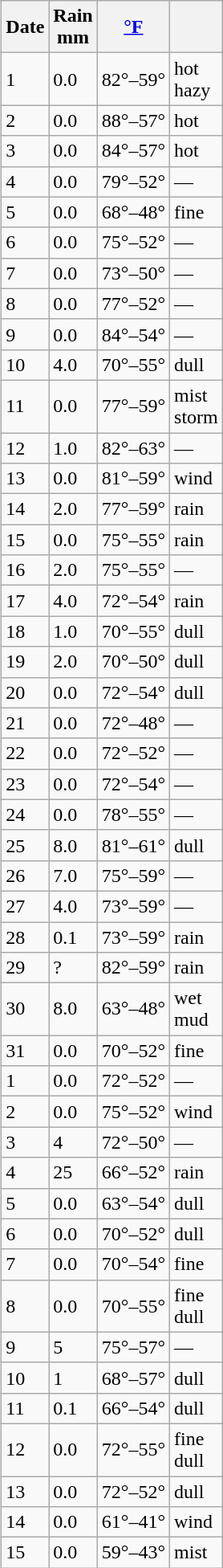<table class="wikitable" style="float:right; margin:0 0 1em 1em;">
<tr>
<th>Date</th>
<th>Rain<br>mm</th>
<th><a href='#'>°F</a></th>
<th></th>
</tr>
<tr>
<td>1</td>
<td>0.0</td>
<td>82°–59°</td>
<td>hot<br>hazy</td>
</tr>
<tr>
<td>2</td>
<td>0.0</td>
<td>88°–57°</td>
<td>hot</td>
</tr>
<tr>
<td>3</td>
<td>0.0</td>
<td>84°–57°</td>
<td>hot</td>
</tr>
<tr>
<td>4</td>
<td>0.0</td>
<td>79°–52°</td>
<td>—</td>
</tr>
<tr>
<td>5</td>
<td>0.0</td>
<td>68°–48°</td>
<td>fine</td>
</tr>
<tr>
<td>6</td>
<td>0.0</td>
<td>75°–52°</td>
<td>—</td>
</tr>
<tr>
<td>7</td>
<td>0.0</td>
<td>73°–50°</td>
<td>—</td>
</tr>
<tr>
<td>8</td>
<td>0.0</td>
<td>77°–52°</td>
<td>—</td>
</tr>
<tr>
<td>9</td>
<td>0.0</td>
<td>84°–54°</td>
<td>—</td>
</tr>
<tr>
<td>10</td>
<td>4.0</td>
<td>70°–55°</td>
<td>dull</td>
</tr>
<tr>
<td>11</td>
<td>0.0</td>
<td>77°–59°</td>
<td>mist<br>storm</td>
</tr>
<tr>
<td>12</td>
<td>1.0</td>
<td>82°–63°</td>
<td>—</td>
</tr>
<tr>
<td>13</td>
<td>0.0</td>
<td>81°–59°</td>
<td>wind</td>
</tr>
<tr>
<td>14</td>
<td>2.0</td>
<td>77°–59°</td>
<td>rain</td>
</tr>
<tr>
<td>15</td>
<td>0.0</td>
<td>75°–55°</td>
<td>rain</td>
</tr>
<tr>
<td>16</td>
<td>2.0</td>
<td>75°–55°</td>
<td>—</td>
</tr>
<tr>
<td>17</td>
<td>4.0</td>
<td>72°–54°</td>
<td>rain</td>
</tr>
<tr>
<td>18</td>
<td>1.0</td>
<td>70°–55°</td>
<td>dull</td>
</tr>
<tr>
<td>19</td>
<td>2.0</td>
<td>70°–50°</td>
<td>dull</td>
</tr>
<tr>
<td>20</td>
<td>0.0</td>
<td>72°–54°</td>
<td>dull</td>
</tr>
<tr>
<td>21</td>
<td>0.0</td>
<td>72°–48°</td>
<td>—</td>
</tr>
<tr>
<td>22</td>
<td>0.0</td>
<td>72°–52°</td>
<td>—</td>
</tr>
<tr>
<td>23</td>
<td>0.0</td>
<td>72°–54°</td>
<td>—</td>
</tr>
<tr>
<td>24</td>
<td>0.0</td>
<td>78°–55°</td>
<td>—</td>
</tr>
<tr>
<td>25</td>
<td>8.0</td>
<td>81°–61°</td>
<td>dull</td>
</tr>
<tr>
<td>26</td>
<td>7.0</td>
<td>75°–59°</td>
<td>—</td>
</tr>
<tr>
<td>27</td>
<td>4.0</td>
<td>73°–59°</td>
<td>—</td>
</tr>
<tr>
<td>28</td>
<td>0.1</td>
<td>73°–59°</td>
<td>rain</td>
</tr>
<tr>
<td>29</td>
<td>?</td>
<td>82°–59°</td>
<td>rain</td>
</tr>
<tr>
<td>30</td>
<td>8.0</td>
<td>63°–48°</td>
<td>wet<br>mud</td>
</tr>
<tr>
<td>31</td>
<td>0.0</td>
<td>70°–52°</td>
<td>fine</td>
</tr>
<tr>
<td>1</td>
<td>0.0</td>
<td>72°–52°</td>
<td>—</td>
</tr>
<tr>
<td>2</td>
<td>0.0</td>
<td>75°–52°</td>
<td>wind</td>
</tr>
<tr>
<td>3</td>
<td>4</td>
<td>72°–50°</td>
<td>—</td>
</tr>
<tr>
<td>4</td>
<td>25</td>
<td>66°–52°</td>
<td>rain</td>
</tr>
<tr>
<td>5</td>
<td>0.0</td>
<td>63°–54°</td>
<td>dull</td>
</tr>
<tr>
<td>6</td>
<td>0.0</td>
<td>70°–52°</td>
<td>dull</td>
</tr>
<tr>
<td>7</td>
<td>0.0</td>
<td>70°–54°</td>
<td>fine</td>
</tr>
<tr>
<td>8</td>
<td>0.0</td>
<td>70°–55°</td>
<td>fine<br>dull</td>
</tr>
<tr>
<td>9</td>
<td>5</td>
<td>75°–57°</td>
<td>—</td>
</tr>
<tr>
<td>10</td>
<td>1</td>
<td>68°–57°</td>
<td>dull</td>
</tr>
<tr>
<td>11</td>
<td>0.1</td>
<td>66°–54°</td>
<td>dull</td>
</tr>
<tr>
<td>12</td>
<td>0.0</td>
<td>72°–55°</td>
<td>fine<br>dull</td>
</tr>
<tr>
<td>13</td>
<td>0.0</td>
<td>72°–52°</td>
<td>dull</td>
</tr>
<tr>
<td>14</td>
<td>0.0</td>
<td>61°–41°</td>
<td>wind</td>
</tr>
<tr>
<td>15</td>
<td>0.0</td>
<td>59°–43°</td>
<td>mist</td>
</tr>
</table>
